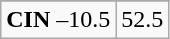<table class="wikitable">
<tr align="center">
</tr>
<tr align="center">
<td><strong>CIN</strong> –10.5</td>
<td>52.5</td>
</tr>
</table>
